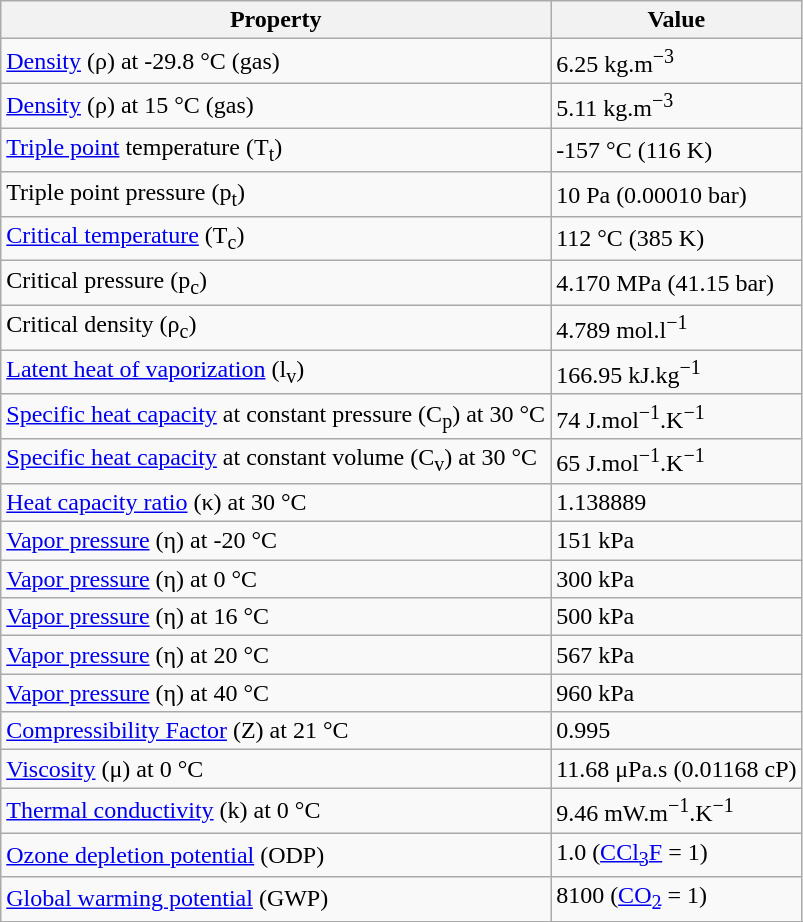<table class="wikitable">
<tr>
<th>Property</th>
<th>Value</th>
</tr>
<tr>
<td><a href='#'>Density</a> (ρ) at -29.8 °C (gas)</td>
<td>6.25 kg.m<sup>−3</sup></td>
</tr>
<tr>
<td><a href='#'>Density</a> (ρ) at 15 °C (gas)</td>
<td>5.11 kg.m<sup>−3</sup></td>
</tr>
<tr>
<td><a href='#'>Triple point</a> temperature (T<sub>t</sub>)</td>
<td>-157 °C (116 K)</td>
</tr>
<tr>
<td>Triple point pressure (p<sub>t</sub>)</td>
<td>10 Pa (0.00010 bar)</td>
</tr>
<tr>
<td><a href='#'>Critical temperature</a> (T<sub>c</sub>)</td>
<td>112 °C (385 K)</td>
</tr>
<tr>
<td>Critical pressure (p<sub>c</sub>)</td>
<td>4.170 MPa (41.15 bar)</td>
</tr>
<tr>
<td>Critical density (ρ<sub>c</sub>)</td>
<td>4.789 mol.l<sup>−1</sup></td>
</tr>
<tr>
<td><a href='#'>Latent heat of vaporization</a> (l<sub>v</sub>)</td>
<td>166.95 kJ.kg<sup>−1</sup></td>
</tr>
<tr>
<td><a href='#'>Specific heat capacity</a> at constant pressure (C<sub>p</sub>) at 30 °C</td>
<td>74 J.mol<sup>−1</sup>.K<sup>−1</sup></td>
</tr>
<tr>
<td><a href='#'>Specific heat capacity</a> at constant volume (C<sub>v</sub>) at 30 °C</td>
<td>65 J.mol<sup>−1</sup>.K<sup>−1</sup></td>
</tr>
<tr>
<td><a href='#'>Heat capacity ratio</a> (κ) at 30 °C</td>
<td>1.138889</td>
</tr>
<tr>
<td><a href='#'>Vapor pressure</a> (η) at -20 °C</td>
<td>151 kPa</td>
</tr>
<tr>
<td><a href='#'>Vapor pressure</a> (η) at 0 °C</td>
<td>300 kPa</td>
</tr>
<tr>
<td><a href='#'>Vapor pressure</a> (η) at 16 °C</td>
<td>500 kPa</td>
</tr>
<tr>
<td><a href='#'>Vapor pressure</a> (η) at 20 °C</td>
<td>567 kPa</td>
</tr>
<tr>
<td><a href='#'>Vapor pressure</a> (η) at 40 °C</td>
<td>960 kPa</td>
</tr>
<tr>
<td><a href='#'>Compressibility Factor</a> (Z) at 21 °C</td>
<td>0.995</td>
</tr>
<tr>
<td><a href='#'>Viscosity</a> (μ) at 0 °C</td>
<td>11.68 μPa.s (0.01168 cP)</td>
</tr>
<tr>
<td><a href='#'>Thermal conductivity</a> (k) at 0 °C</td>
<td>9.46 mW.m<sup>−1</sup>.K<sup>−1</sup></td>
</tr>
<tr>
<td><a href='#'>Ozone depletion potential</a> (ODP)</td>
<td>1.0 (<a href='#'>CCl<sub>3</sub>F</a> = 1)</td>
</tr>
<tr>
<td><a href='#'>Global warming potential</a> (GWP)</td>
<td>8100 (<a href='#'>CO<sub>2</sub></a> = 1)</td>
</tr>
<tr>
</tr>
</table>
